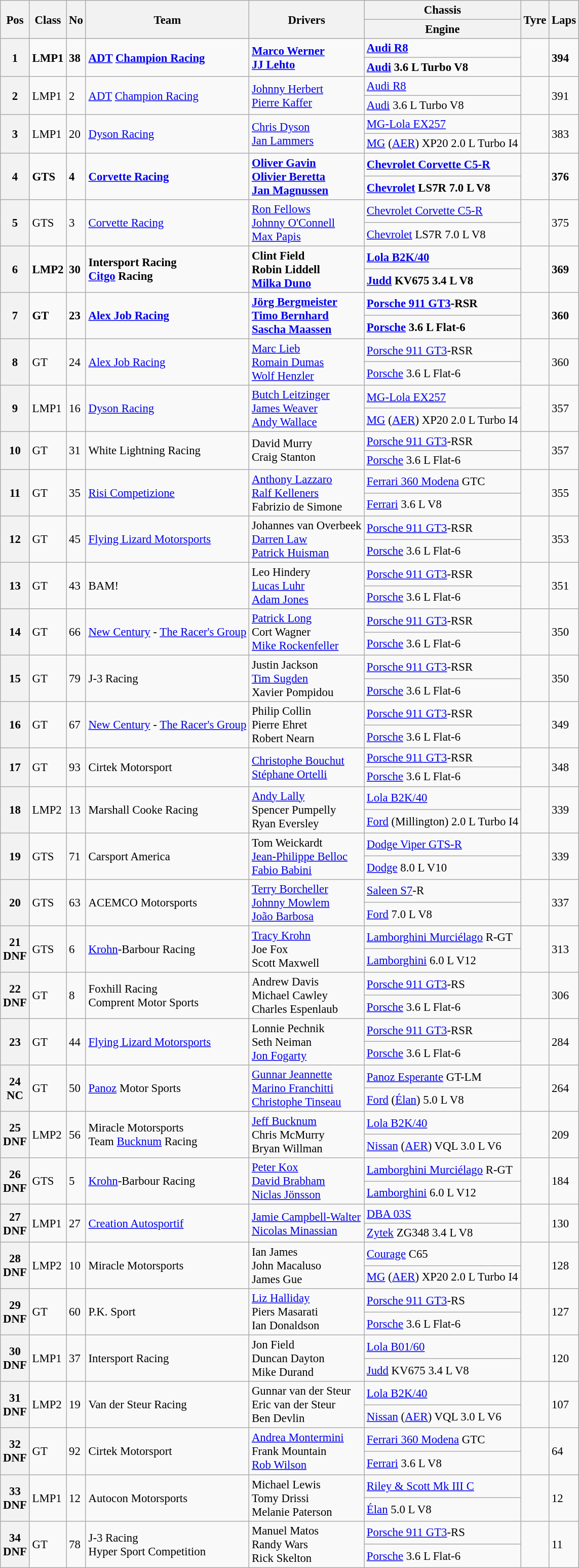<table class="wikitable" style="font-size: 95%;">
<tr>
<th rowspan=2>Pos</th>
<th rowspan=2>Class</th>
<th rowspan=2>No</th>
<th rowspan=2>Team</th>
<th rowspan=2>Drivers</th>
<th>Chassis</th>
<th rowspan=2>Tyre</th>
<th rowspan=2>Laps</th>
</tr>
<tr>
<th>Engine</th>
</tr>
<tr style="font-weight:bold">
<th rowspan=2>1</th>
<td rowspan=2>LMP1</td>
<td rowspan=2>38</td>
<td rowspan=2> <a href='#'>ADT</a> <a href='#'>Champion Racing</a></td>
<td rowspan=2> <a href='#'>Marco Werner</a><br> <a href='#'>JJ Lehto</a></td>
<td><a href='#'>Audi R8</a></td>
<td rowspan=2></td>
<td rowspan=2>394</td>
</tr>
<tr style="font-weight:bold">
<td><a href='#'>Audi</a> 3.6 L Turbo V8</td>
</tr>
<tr>
<th rowspan=2>2</th>
<td rowspan=2>LMP1</td>
<td rowspan=2>2</td>
<td rowspan=2> <a href='#'>ADT</a> <a href='#'>Champion Racing</a></td>
<td rowspan=2> <a href='#'>Johnny Herbert</a><br> <a href='#'>Pierre Kaffer</a></td>
<td><a href='#'>Audi R8</a></td>
<td rowspan=2></td>
<td rowspan=2>391</td>
</tr>
<tr>
<td><a href='#'>Audi</a> 3.6 L Turbo V8</td>
</tr>
<tr>
<th rowspan=2>3</th>
<td rowspan=2>LMP1</td>
<td rowspan=2>20</td>
<td rowspan=2> <a href='#'>Dyson Racing</a></td>
<td rowspan=2> <a href='#'>Chris Dyson</a><br> <a href='#'>Jan Lammers</a></td>
<td><a href='#'>MG-Lola EX257</a></td>
<td rowspan=2></td>
<td rowspan=2>383</td>
</tr>
<tr>
<td><a href='#'>MG</a> (<a href='#'>AER</a>) XP20 2.0 L Turbo I4</td>
</tr>
<tr style="font-weight:bold">
<th rowspan=2>4</th>
<td rowspan=2>GTS</td>
<td rowspan=2>4</td>
<td rowspan=2> <a href='#'>Corvette Racing</a></td>
<td rowspan=2> <a href='#'>Oliver Gavin</a><br> <a href='#'>Olivier Beretta</a><br> <a href='#'>Jan Magnussen</a></td>
<td><a href='#'>Chevrolet Corvette C5-R</a></td>
<td rowspan=2></td>
<td rowspan=2>376</td>
</tr>
<tr style="font-weight:bold">
<td><a href='#'>Chevrolet</a> LS7R 7.0 L V8</td>
</tr>
<tr>
<th rowspan=2>5</th>
<td rowspan=2>GTS</td>
<td rowspan=2>3</td>
<td rowspan=2> <a href='#'>Corvette Racing</a></td>
<td rowspan=2> <a href='#'>Ron Fellows</a><br> <a href='#'>Johnny O'Connell</a><br> <a href='#'>Max Papis</a></td>
<td><a href='#'>Chevrolet Corvette C5-R</a></td>
<td rowspan=2></td>
<td rowspan=2>375</td>
</tr>
<tr>
<td><a href='#'>Chevrolet</a> LS7R 7.0 L V8</td>
</tr>
<tr style="font-weight:bold">
<th rowspan=2>6</th>
<td rowspan=2>LMP2</td>
<td rowspan=2>30</td>
<td rowspan=2> Intersport Racing<br> <a href='#'>Citgo</a> Racing</td>
<td rowspan=2> Clint Field<br> Robin Liddell<br> <a href='#'>Milka Duno</a></td>
<td><a href='#'>Lola B2K/40</a></td>
<td rowspan=2></td>
<td rowspan=2>369</td>
</tr>
<tr style="font-weight:bold">
<td><a href='#'>Judd</a> KV675 3.4 L V8</td>
</tr>
<tr style="font-weight:bold">
<th rowspan=2>7</th>
<td rowspan=2>GT</td>
<td rowspan=2>23</td>
<td rowspan=2> <a href='#'>Alex Job Racing</a></td>
<td rowspan=2> <a href='#'>Jörg Bergmeister</a><br> <a href='#'>Timo Bernhard</a><br> <a href='#'>Sascha Maassen</a></td>
<td><a href='#'>Porsche 911 GT3</a>-RSR</td>
<td rowspan=2></td>
<td rowspan=2>360</td>
</tr>
<tr style="font-weight:bold">
<td><a href='#'>Porsche</a> 3.6 L Flat-6</td>
</tr>
<tr>
<th rowspan=2>8</th>
<td rowspan=2>GT</td>
<td rowspan=2>24</td>
<td rowspan=2> <a href='#'>Alex Job Racing</a></td>
<td rowspan=2> <a href='#'>Marc Lieb</a><br> <a href='#'>Romain Dumas</a><br> <a href='#'>Wolf Henzler</a></td>
<td><a href='#'>Porsche 911 GT3</a>-RSR</td>
<td rowspan=2></td>
<td rowspan=2>360</td>
</tr>
<tr>
<td><a href='#'>Porsche</a> 3.6 L Flat-6</td>
</tr>
<tr>
<th rowspan=2>9</th>
<td rowspan=2>LMP1</td>
<td rowspan=2>16</td>
<td rowspan=2> <a href='#'>Dyson Racing</a></td>
<td rowspan=2> <a href='#'>Butch Leitzinger</a><br> <a href='#'>James Weaver</a><br> <a href='#'>Andy Wallace</a></td>
<td><a href='#'>MG-Lola EX257</a></td>
<td rowspan=2></td>
<td rowspan=2>357</td>
</tr>
<tr>
<td><a href='#'>MG</a> (<a href='#'>AER</a>) XP20 2.0 L Turbo I4</td>
</tr>
<tr>
<th rowspan=2>10</th>
<td rowspan=2>GT</td>
<td rowspan=2>31</td>
<td rowspan=2> White Lightning Racing</td>
<td rowspan=2> David Murry<br> Craig Stanton</td>
<td><a href='#'>Porsche 911 GT3</a>-RSR</td>
<td rowspan=2></td>
<td rowspan=2>357</td>
</tr>
<tr>
<td><a href='#'>Porsche</a> 3.6 L Flat-6</td>
</tr>
<tr>
<th rowspan=2>11</th>
<td rowspan=2>GT</td>
<td rowspan=2>35</td>
<td rowspan=2> <a href='#'>Risi Competizione</a></td>
<td rowspan=2> <a href='#'>Anthony Lazzaro</a><br> <a href='#'>Ralf Kelleners</a><br> Fabrizio de Simone</td>
<td><a href='#'>Ferrari 360 Modena</a> GTC</td>
<td rowspan=2></td>
<td rowspan=2>355</td>
</tr>
<tr>
<td><a href='#'>Ferrari</a> 3.6 L V8</td>
</tr>
<tr>
<th rowspan=2>12</th>
<td rowspan=2>GT</td>
<td rowspan=2>45</td>
<td rowspan=2> <a href='#'>Flying Lizard Motorsports</a></td>
<td rowspan=2> Johannes van Overbeek<br> <a href='#'>Darren Law</a><br> <a href='#'>Patrick Huisman</a></td>
<td><a href='#'>Porsche 911 GT3</a>-RSR</td>
<td rowspan=2></td>
<td rowspan=2>353</td>
</tr>
<tr>
<td><a href='#'>Porsche</a> 3.6 L Flat-6</td>
</tr>
<tr>
<th rowspan=2>13</th>
<td rowspan=2>GT</td>
<td rowspan=2>43</td>
<td rowspan=2> BAM!</td>
<td rowspan=2> Leo Hindery<br> <a href='#'>Lucas Luhr</a><br> <a href='#'>Adam Jones</a></td>
<td><a href='#'>Porsche 911 GT3</a>-RSR</td>
<td rowspan=2></td>
<td rowspan=2>351</td>
</tr>
<tr>
<td><a href='#'>Porsche</a> 3.6 L Flat-6</td>
</tr>
<tr>
<th rowspan=2>14</th>
<td rowspan=2>GT</td>
<td rowspan=2>66</td>
<td rowspan=2> <a href='#'>New Century</a> - <a href='#'>The Racer's Group</a></td>
<td rowspan=2> <a href='#'>Patrick Long</a><br> Cort Wagner<br> <a href='#'>Mike Rockenfeller</a></td>
<td><a href='#'>Porsche 911 GT3</a>-RSR</td>
<td rowspan=2></td>
<td rowspan=2>350</td>
</tr>
<tr>
<td><a href='#'>Porsche</a> 3.6 L Flat-6</td>
</tr>
<tr>
<th rowspan=2>15</th>
<td rowspan=2>GT</td>
<td rowspan=2>79</td>
<td rowspan=2> J-3 Racing</td>
<td rowspan=2> Justin Jackson<br> <a href='#'>Tim Sugden</a><br> Xavier Pompidou</td>
<td><a href='#'>Porsche 911 GT3</a>-RSR</td>
<td rowspan=2></td>
<td rowspan=2>350</td>
</tr>
<tr>
<td><a href='#'>Porsche</a> 3.6 L Flat-6</td>
</tr>
<tr>
<th rowspan=2>16</th>
<td rowspan=2>GT</td>
<td rowspan=2>67</td>
<td rowspan=2> <a href='#'>New Century</a> - <a href='#'>The Racer's Group</a></td>
<td rowspan=2> Philip Collin<br> Pierre Ehret<br> Robert Nearn</td>
<td><a href='#'>Porsche 911 GT3</a>-RSR</td>
<td rowspan=2></td>
<td rowspan=2>349</td>
</tr>
<tr>
<td><a href='#'>Porsche</a> 3.6 L Flat-6</td>
</tr>
<tr>
<th rowspan=2>17</th>
<td rowspan=2>GT</td>
<td rowspan=2>93</td>
<td rowspan=2> Cirtek Motorsport</td>
<td rowspan=2> <a href='#'>Christophe Bouchut</a><br> <a href='#'>Stéphane Ortelli</a></td>
<td><a href='#'>Porsche 911 GT3</a>-RSR</td>
<td rowspan=2></td>
<td rowspan=2>348</td>
</tr>
<tr>
<td><a href='#'>Porsche</a> 3.6 L Flat-6</td>
</tr>
<tr>
<th rowspan=2>18</th>
<td rowspan=2>LMP2</td>
<td rowspan=2>13</td>
<td rowspan=2> Marshall Cooke Racing</td>
<td rowspan=2> <a href='#'>Andy Lally</a><br> Spencer Pumpelly<br> Ryan Eversley</td>
<td><a href='#'>Lola B2K/40</a></td>
<td rowspan=2></td>
<td rowspan=2>339</td>
</tr>
<tr>
<td><a href='#'>Ford</a> (Millington) 2.0 L Turbo I4</td>
</tr>
<tr>
<th rowspan=2>19</th>
<td rowspan=2>GTS</td>
<td rowspan=2>71</td>
<td rowspan=2> Carsport America</td>
<td rowspan=2> Tom Weickardt<br> <a href='#'>Jean-Philippe Belloc</a><br> <a href='#'>Fabio Babini</a></td>
<td><a href='#'>Dodge Viper GTS-R</a></td>
<td rowspan=2></td>
<td rowspan=2>339</td>
</tr>
<tr>
<td><a href='#'>Dodge</a> 8.0 L V10</td>
</tr>
<tr>
<th rowspan=2>20</th>
<td rowspan=2>GTS</td>
<td rowspan=2>63</td>
<td rowspan=2> ACEMCO Motorsports</td>
<td rowspan=2> <a href='#'>Terry Borcheller</a><br> <a href='#'>Johnny Mowlem</a><br> <a href='#'>João Barbosa</a></td>
<td><a href='#'>Saleen S7</a>-R</td>
<td rowspan=2></td>
<td rowspan=2>337</td>
</tr>
<tr>
<td><a href='#'>Ford</a> 7.0 L V8</td>
</tr>
<tr>
<th rowspan=2>21<br>DNF</th>
<td rowspan=2>GTS</td>
<td rowspan=2>6</td>
<td rowspan=2> <a href='#'>Krohn</a>-Barbour Racing</td>
<td rowspan=2> <a href='#'>Tracy Krohn</a><br> Joe Fox<br> Scott Maxwell</td>
<td><a href='#'>Lamborghini Murciélago</a> R-GT</td>
<td rowspan=2></td>
<td rowspan=2>313</td>
</tr>
<tr>
<td><a href='#'>Lamborghini</a> 6.0 L V12</td>
</tr>
<tr>
<th rowspan=2>22<br>DNF</th>
<td rowspan=2>GT</td>
<td rowspan=2>8</td>
<td rowspan=2> Foxhill Racing<br> Comprent Motor Sports</td>
<td rowspan=2> Andrew Davis<br> Michael Cawley<br> Charles Espenlaub</td>
<td><a href='#'>Porsche 911 GT3</a>-RS</td>
<td rowspan=2></td>
<td rowspan=2>306</td>
</tr>
<tr>
<td><a href='#'>Porsche</a> 3.6 L Flat-6</td>
</tr>
<tr>
<th rowspan=2>23</th>
<td rowspan=2>GT</td>
<td rowspan=2>44</td>
<td rowspan=2> <a href='#'>Flying Lizard Motorsports</a></td>
<td rowspan=2> Lonnie Pechnik<br> Seth Neiman<br> <a href='#'>Jon Fogarty</a></td>
<td><a href='#'>Porsche 911 GT3</a>-RSR</td>
<td rowspan=2></td>
<td rowspan=2>284</td>
</tr>
<tr>
<td><a href='#'>Porsche</a> 3.6 L Flat-6</td>
</tr>
<tr>
<th rowspan=2>24<br>NC</th>
<td rowspan=2>GT</td>
<td rowspan=2>50</td>
<td rowspan=2> <a href='#'>Panoz</a> Motor Sports</td>
<td rowspan=2> <a href='#'>Gunnar Jeannette</a><br> <a href='#'>Marino Franchitti</a><br> <a href='#'>Christophe Tinseau</a></td>
<td><a href='#'>Panoz Esperante</a> GT-LM</td>
<td rowspan=2></td>
<td rowspan=2>264</td>
</tr>
<tr>
<td><a href='#'>Ford</a> (<a href='#'>Élan</a>) 5.0 L V8</td>
</tr>
<tr>
<th rowspan=2>25<br>DNF</th>
<td rowspan=2>LMP2</td>
<td rowspan=2>56</td>
<td rowspan=2> Miracle Motorsports<br> Team <a href='#'>Bucknum</a> Racing</td>
<td rowspan=2> <a href='#'>Jeff Bucknum</a><br> Chris McMurry<br> Bryan Willman</td>
<td><a href='#'>Lola B2K/40</a></td>
<td rowspan=2></td>
<td rowspan=2>209</td>
</tr>
<tr>
<td><a href='#'>Nissan</a> (<a href='#'>AER</a>) VQL 3.0 L V6</td>
</tr>
<tr>
<th rowspan=2>26<br>DNF</th>
<td rowspan=2>GTS</td>
<td rowspan=2>5</td>
<td rowspan=2> <a href='#'>Krohn</a>-Barbour Racing</td>
<td rowspan=2> <a href='#'>Peter Kox</a><br> <a href='#'>David Brabham</a><br> <a href='#'>Niclas Jönsson</a></td>
<td><a href='#'>Lamborghini Murciélago</a> R-GT</td>
<td rowspan=2></td>
<td rowspan=2>184</td>
</tr>
<tr>
<td><a href='#'>Lamborghini</a> 6.0 L V12</td>
</tr>
<tr>
<th rowspan=2>27<br>DNF</th>
<td rowspan=2>LMP1</td>
<td rowspan=2>27</td>
<td rowspan=2> <a href='#'>Creation Autosportif</a></td>
<td rowspan=2> <a href='#'>Jamie Campbell-Walter</a><br> <a href='#'>Nicolas Minassian</a></td>
<td><a href='#'>DBA 03S</a></td>
<td rowspan=2></td>
<td rowspan=2>130</td>
</tr>
<tr>
<td><a href='#'>Zytek</a> ZG348 3.4 L V8</td>
</tr>
<tr>
<th rowspan=2>28<br>DNF</th>
<td rowspan=2>LMP2</td>
<td rowspan=2>10</td>
<td rowspan=2> Miracle Motorsports</td>
<td rowspan=2> Ian James<br> John Macaluso<br> James Gue</td>
<td><a href='#'>Courage</a> C65</td>
<td rowspan=2></td>
<td rowspan=2>128</td>
</tr>
<tr>
<td><a href='#'>MG</a> (<a href='#'>AER</a>) XP20 2.0 L Turbo I4</td>
</tr>
<tr>
<th rowspan=2>29<br>DNF</th>
<td rowspan=2>GT</td>
<td rowspan=2>60</td>
<td rowspan=2> P.K. Sport</td>
<td rowspan=2> <a href='#'>Liz Halliday</a><br> Piers Masarati<br> Ian Donaldson</td>
<td><a href='#'>Porsche 911 GT3</a>-RS</td>
<td rowspan=2></td>
<td rowspan=2>127</td>
</tr>
<tr>
<td><a href='#'>Porsche</a> 3.6 L Flat-6</td>
</tr>
<tr>
<th rowspan=2>30<br>DNF</th>
<td rowspan=2>LMP1</td>
<td rowspan=2>37</td>
<td rowspan=2> Intersport Racing</td>
<td rowspan=2> Jon Field<br> Duncan Dayton<br> Mike Durand</td>
<td><a href='#'>Lola B01/60</a></td>
<td rowspan=2></td>
<td rowspan=2>120</td>
</tr>
<tr>
<td><a href='#'>Judd</a> KV675 3.4 L V8</td>
</tr>
<tr>
<th rowspan=2>31<br>DNF</th>
<td rowspan=2>LMP2</td>
<td rowspan=2>19</td>
<td rowspan=2> Van der Steur Racing</td>
<td rowspan=2> Gunnar van der Steur<br> Eric van der Steur<br> Ben Devlin</td>
<td><a href='#'>Lola B2K/40</a></td>
<td rowspan=2></td>
<td rowspan=2>107</td>
</tr>
<tr>
<td><a href='#'>Nissan</a> (<a href='#'>AER</a>) VQL 3.0 L V6</td>
</tr>
<tr>
<th rowspan=2>32<br>DNF</th>
<td rowspan=2>GT</td>
<td rowspan=2>92</td>
<td rowspan=2> Cirtek Motorsport</td>
<td rowspan=2> <a href='#'>Andrea Montermini</a><br> Frank Mountain<br> <a href='#'>Rob Wilson</a></td>
<td><a href='#'>Ferrari 360 Modena</a> GTC</td>
<td rowspan=2></td>
<td rowspan=2>64</td>
</tr>
<tr>
<td><a href='#'>Ferrari</a> 3.6 L V8</td>
</tr>
<tr>
<th rowspan=2>33<br>DNF</th>
<td rowspan=2>LMP1</td>
<td rowspan=2>12</td>
<td rowspan=2> Autocon Motorsports</td>
<td rowspan=2> Michael Lewis<br> Tomy Drissi<br> Melanie Paterson</td>
<td><a href='#'>Riley & Scott Mk III C</a></td>
<td rowspan=2></td>
<td rowspan=2>12</td>
</tr>
<tr>
<td><a href='#'>Élan</a> 5.0 L V8</td>
</tr>
<tr>
<th rowspan=2>34<br>DNF</th>
<td rowspan=2>GT</td>
<td rowspan=2>78</td>
<td rowspan=2> J-3 Racing<br> Hyper Sport Competition</td>
<td rowspan=2> Manuel Matos<br> Randy Wars<br> Rick Skelton</td>
<td><a href='#'>Porsche 911 GT3</a>-RS</td>
<td rowspan=2></td>
<td rowspan=2>11</td>
</tr>
<tr>
<td><a href='#'>Porsche</a> 3.6 L Flat-6</td>
</tr>
</table>
